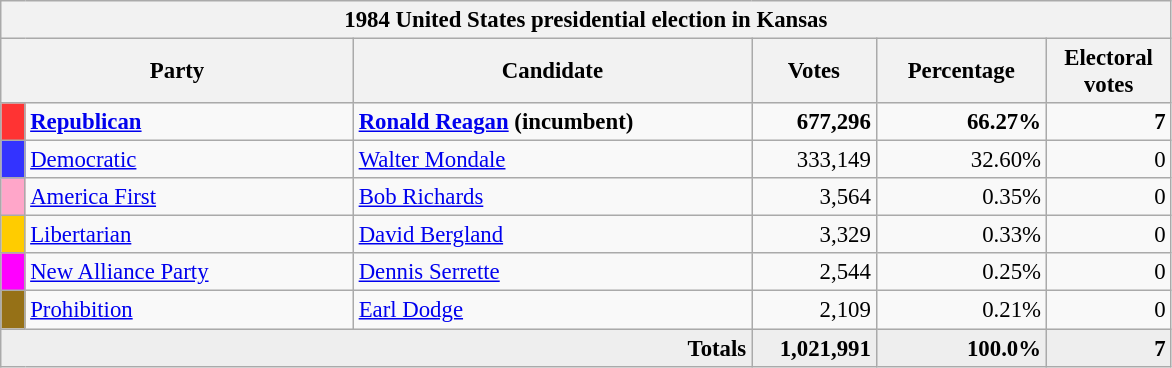<table class="wikitable" style="font-size: 95%;">
<tr>
<th colspan="6">1984 United States presidential election in Kansas</th>
</tr>
<tr>
<th colspan="2" style="width: 15em">Party</th>
<th style="width: 17em">Candidate</th>
<th style="width: 5em">Votes</th>
<th style="width: 7em">Percentage</th>
<th style="width: 5em">Electoral votes</th>
</tr>
<tr>
<th style="background:#f33; width:3px;"></th>
<td style="width: 130px"><strong><a href='#'>Republican</a></strong></td>
<td><strong><a href='#'>Ronald Reagan</a> (incumbent)</strong></td>
<td style="text-align:right;"><strong>677,296</strong></td>
<td style="text-align:right;"><strong>66.27%</strong></td>
<td style="text-align:right;"><strong>7</strong></td>
</tr>
<tr>
<th style="background:#33f; width:3px;"></th>
<td style="width: 130px"><a href='#'>Democratic</a></td>
<td><a href='#'>Walter Mondale</a></td>
<td style="text-align:right;">333,149</td>
<td style="text-align:right;">32.60%</td>
<td style="text-align:right;">0</td>
</tr>
<tr>
<th style="background:#FFA6C9; width:3px;"></th>
<td style="width: 130px"><a href='#'>America First</a></td>
<td><a href='#'>Bob Richards</a></td>
<td style="text-align:right;">3,564</td>
<td style="text-align:right;">0.35%</td>
<td style="text-align:right;">0</td>
</tr>
<tr>
<th style="background:#FFCC00; width:3px;"></th>
<td style="width: 130px"><a href='#'>Libertarian</a></td>
<td><a href='#'>David Bergland</a></td>
<td style="text-align:right;">3,329</td>
<td style="text-align:right;">0.33%</td>
<td style="text-align:right;">0</td>
</tr>
<tr>
<th style="background: #FF00FF; width:3px;"></th>
<td style="width: 130px"><a href='#'>New Alliance Party</a></td>
<td><a href='#'>Dennis Serrette</a></td>
<td style="text-align:right;">2,544</td>
<td style="text-align:right;">0.25%</td>
<td style="text-align:right;">0</td>
</tr>
<tr>
<th style="background:#967117; width:3px;"></th>
<td style="width: 130px"><a href='#'>Prohibition</a></td>
<td><a href='#'>Earl Dodge</a></td>
<td style="text-align:right;">2,109</td>
<td style="text-align:right;">0.21%</td>
<td style="text-align:right;">0</td>
</tr>
<tr style="background:#eee; text-align:right;">
<td colspan="3"><strong>Totals</strong></td>
<td><strong>1,021,991</strong></td>
<td><strong>100.0%</strong></td>
<td><strong>7</strong></td>
</tr>
</table>
